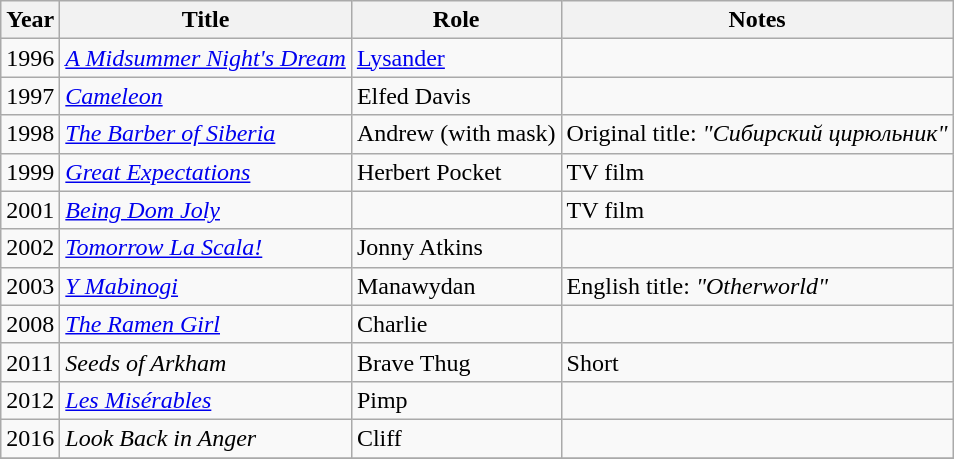<table class="wikitable sortable">
<tr>
<th>Year</th>
<th>Title</th>
<th>Role</th>
<th class="unsortable">Notes</th>
</tr>
<tr>
<td>1996</td>
<td><em><a href='#'>A Midsummer Night's Dream</a></em></td>
<td><a href='#'>Lysander</a></td>
<td></td>
</tr>
<tr>
<td>1997</td>
<td><em><a href='#'>Cameleon</a></em></td>
<td>Elfed Davis</td>
<td></td>
</tr>
<tr>
<td>1998</td>
<td><em><a href='#'>The Barber of Siberia</a></em></td>
<td>Andrew (with mask)</td>
<td>Original title: <em>"Сибирский цирюльник"</em></td>
</tr>
<tr>
<td>1999</td>
<td><em><a href='#'>Great Expectations</a></em></td>
<td>Herbert Pocket</td>
<td>TV film</td>
</tr>
<tr>
<td>2001</td>
<td><em><a href='#'>Being Dom Joly</a></em></td>
<td></td>
<td>TV film</td>
</tr>
<tr>
<td>2002</td>
<td><em><a href='#'>Tomorrow La Scala!</a></em></td>
<td>Jonny Atkins</td>
<td></td>
</tr>
<tr>
<td>2003</td>
<td><em><a href='#'>Y Mabinogi</a></em></td>
<td>Manawydan</td>
<td>English title: <em>"Otherworld"</em></td>
</tr>
<tr>
<td>2008</td>
<td><em><a href='#'>The Ramen Girl</a></em></td>
<td>Charlie</td>
<td></td>
</tr>
<tr>
<td>2011</td>
<td><em>Seeds of Arkham</em></td>
<td>Brave Thug</td>
<td>Short</td>
</tr>
<tr>
<td>2012</td>
<td><em><a href='#'>Les Misérables</a></em></td>
<td>Pimp</td>
<td></td>
</tr>
<tr>
<td>2016</td>
<td><em>Look Back in Anger</em></td>
<td>Cliff</td>
<td></td>
</tr>
<tr>
</tr>
</table>
